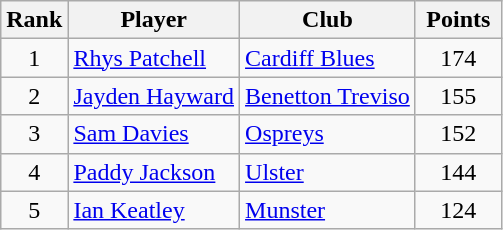<table class="wikitable" style="text-align:center">
<tr>
<th>Rank</th>
<th>Player</th>
<th>Club</th>
<th style="width:50px;">Points</th>
</tr>
<tr>
<td>1</td>
<td align=left> <a href='#'>Rhys Patchell</a></td>
<td align=left> <a href='#'>Cardiff Blues</a></td>
<td>174</td>
</tr>
<tr>
<td>2</td>
<td align=left> <a href='#'>Jayden Hayward</a></td>
<td align=left> <a href='#'>Benetton Treviso</a></td>
<td>155</td>
</tr>
<tr>
<td>3</td>
<td align=left> <a href='#'>Sam Davies</a></td>
<td align=left> <a href='#'>Ospreys</a></td>
<td>152</td>
</tr>
<tr>
<td>4</td>
<td align=left> <a href='#'>Paddy Jackson</a></td>
<td align=left> <a href='#'>Ulster</a></td>
<td>144</td>
</tr>
<tr>
<td>5</td>
<td align=left> <a href='#'>Ian Keatley</a></td>
<td align=left> <a href='#'>Munster</a></td>
<td>124</td>
</tr>
</table>
